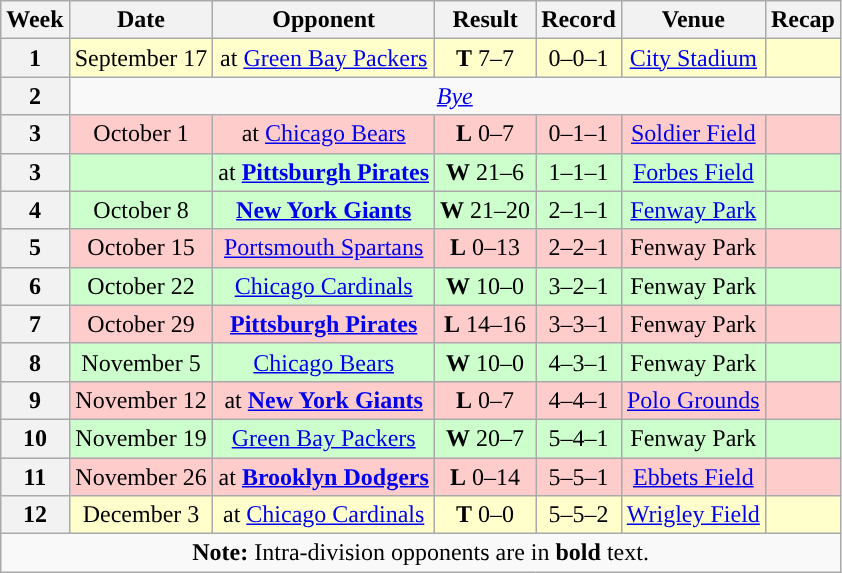<table class="wikitable" style="text-align:center">
<tr>
<th>Week</th>
<th>Date</th>
<th>Opponent</th>
<th>Result</th>
<th>Record</th>
<th>Venue</th>
<th>Recap</th>
</tr>
<tr style="background:#ffc">
<th>1</th>
<td>September 17</td>
<td>at <a href='#'>Green Bay Packers</a></td>
<td><strong>T</strong> 7–7</td>
<td>0–0–1</td>
<td><a href='#'>City Stadium</a></td>
<td></td>
</tr>
<tr>
<th>2</th>
<td colspan="6"><em><a href='#'>Bye</a></em></td>
</tr>
<tr style="background:#fcc">
<th>3</th>
<td>October 1</td>
<td>at <a href='#'>Chicago Bears</a></td>
<td><strong>L</strong> 0–7</td>
<td>0–1–1</td>
<td><a href='#'>Soldier Field</a></td>
<td></td>
</tr>
<tr style="background:#cfc">
<th>3</th>
<td></td>
<td>at <strong><a href='#'>Pittsburgh Pirates</a></strong></td>
<td><strong>W</strong> 21–6</td>
<td>1–1–1</td>
<td><a href='#'>Forbes Field</a></td>
<td></td>
</tr>
<tr style="background:#cfc">
<th>4</th>
<td>October 8</td>
<td><strong><a href='#'>New York Giants</a></strong></td>
<td><strong>W</strong> 21–20</td>
<td>2–1–1</td>
<td><a href='#'>Fenway Park</a></td>
<td></td>
</tr>
<tr style="background:#fcc">
<th>5</th>
<td>October 15</td>
<td><a href='#'>Portsmouth Spartans</a></td>
<td><strong>L</strong> 0–13</td>
<td>2–2–1</td>
<td>Fenway Park</td>
<td></td>
</tr>
<tr style="background:#cfc">
<th>6</th>
<td>October 22</td>
<td><a href='#'>Chicago Cardinals</a></td>
<td><strong>W</strong> 10–0</td>
<td>3–2–1</td>
<td>Fenway Park</td>
<td></td>
</tr>
<tr style="background:#fcc">
<th>7</th>
<td>October 29</td>
<td><strong><a href='#'>Pittsburgh Pirates</a></strong></td>
<td><strong>L</strong> 14–16</td>
<td>3–3–1</td>
<td>Fenway Park</td>
<td></td>
</tr>
<tr style="background:#cfc">
<th>8</th>
<td>November 5</td>
<td><a href='#'>Chicago Bears</a></td>
<td><strong>W</strong> 10–0</td>
<td>4–3–1</td>
<td>Fenway Park</td>
<td></td>
</tr>
<tr style="background:#fcc">
<th>9</th>
<td>November 12</td>
<td>at <strong><a href='#'>New York Giants</a></strong></td>
<td><strong>L</strong> 0–7</td>
<td>4–4–1</td>
<td><a href='#'>Polo Grounds</a></td>
<td></td>
</tr>
<tr style="background:#cfc">
<th>10</th>
<td>November 19</td>
<td><a href='#'>Green Bay Packers</a></td>
<td><strong>W</strong> 20–7</td>
<td>5–4–1</td>
<td>Fenway Park</td>
<td></td>
</tr>
<tr style="background:#fcc">
<th>11</th>
<td>November 26</td>
<td>at <strong><a href='#'>Brooklyn Dodgers</a></strong></td>
<td><strong>L</strong> 0–14</td>
<td>5–5–1</td>
<td><a href='#'>Ebbets Field</a></td>
<td></td>
</tr>
<tr style="background:#ffc">
<th>12</th>
<td>December 3</td>
<td>at <a href='#'>Chicago Cardinals</a></td>
<td><strong>T</strong> 0–0</td>
<td>5–5–2</td>
<td><a href='#'>Wrigley Field</a></td>
<td></td>
</tr>
<tr>
<td colspan="8"><strong>Note:</strong> Intra-division opponents are in <strong>bold</strong> text.</td>
</tr>
</table>
